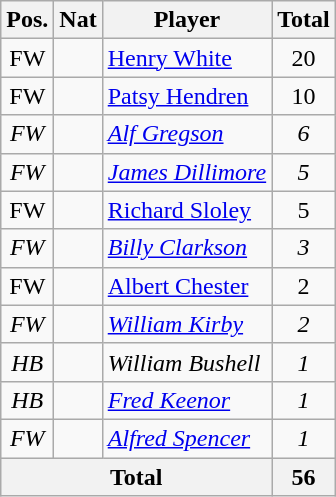<table class="wikitable"  style="text-align:center; border:1px #aaa solid;">
<tr>
<th>Pos.</th>
<th>Nat</th>
<th>Player</th>
<th>Total</th>
</tr>
<tr>
<td>FW</td>
<td></td>
<td style="text-align:left;"><a href='#'>Henry White</a></td>
<td>20</td>
</tr>
<tr>
<td>FW</td>
<td></td>
<td style="text-align:left;"><a href='#'>Patsy Hendren</a></td>
<td>10</td>
</tr>
<tr>
<td><em>FW</em></td>
<td><em></em></td>
<td style="text-align:left;"><em><a href='#'>Alf Gregson</a></em></td>
<td><em>6</em></td>
</tr>
<tr>
<td><em>FW</em></td>
<td><em></em></td>
<td style="text-align:left;"><em><a href='#'>James Dillimore</a></em></td>
<td><em>5</em></td>
</tr>
<tr>
<td>FW</td>
<td></td>
<td style="text-align:left;"><a href='#'>Richard Sloley</a></td>
<td>5</td>
</tr>
<tr>
<td><em>FW</em></td>
<td><em></em></td>
<td style="text-align:left;"><em><a href='#'>Billy Clarkson</a></em></td>
<td><em>3</em></td>
</tr>
<tr>
<td>FW</td>
<td></td>
<td style="text-align:left;"><a href='#'>Albert Chester</a></td>
<td>2</td>
</tr>
<tr>
<td><em>FW</em></td>
<td><em></em></td>
<td style="text-align:left;"><a href='#'><em>William Kirby</em></a></td>
<td><em>2</em></td>
</tr>
<tr>
<td><em>HB</em></td>
<td><em></em></td>
<td style="text-align:left;"><em>William Bushell</em></td>
<td><em>1</em></td>
</tr>
<tr>
<td><em>HB</em></td>
<td><em></em></td>
<td style="text-align:left;"><em><a href='#'>Fred Keenor</a></em></td>
<td><em>1</em></td>
</tr>
<tr>
<td><em>FW</em></td>
<td><em></em></td>
<td style="text-align:left;"><em><a href='#'>Alfred Spencer</a></em></td>
<td><em>1</em></td>
</tr>
<tr>
<th colspan="3">Total</th>
<th>56</th>
</tr>
</table>
